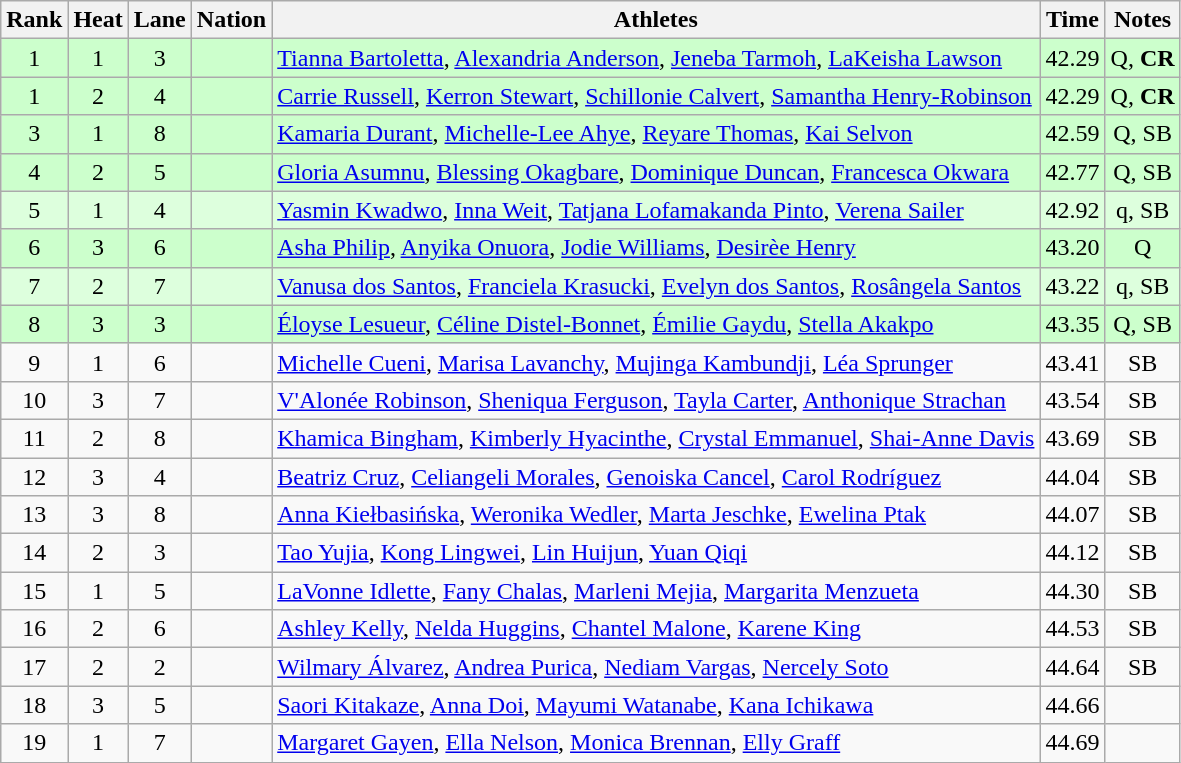<table class="wikitable sortable" style="text-align:center">
<tr>
<th>Rank</th>
<th>Heat</th>
<th>Lane</th>
<th>Nation</th>
<th>Athletes</th>
<th>Time</th>
<th>Notes</th>
</tr>
<tr bgcolor=ccffcc>
<td>1</td>
<td>1</td>
<td>3</td>
<td align=left></td>
<td align=left><a href='#'>Tianna Bartoletta</a>, <a href='#'>Alexandria Anderson</a>, <a href='#'>Jeneba Tarmoh</a>, <a href='#'>LaKeisha Lawson</a></td>
<td>42.29</td>
<td>Q, <strong>CR</strong></td>
</tr>
<tr bgcolor=ccffcc>
<td>1</td>
<td>2</td>
<td>4</td>
<td align=left></td>
<td align=left><a href='#'>Carrie Russell</a>, <a href='#'>Kerron Stewart</a>, <a href='#'>Schillonie Calvert</a>, <a href='#'>Samantha Henry-Robinson</a></td>
<td>42.29</td>
<td>Q, <strong>CR</strong></td>
</tr>
<tr bgcolor=ccffcc>
<td>3</td>
<td>1</td>
<td>8</td>
<td align=left></td>
<td align=left><a href='#'>Kamaria Durant</a>, <a href='#'>Michelle-Lee Ahye</a>, <a href='#'>Reyare Thomas</a>, <a href='#'>Kai Selvon</a></td>
<td>42.59</td>
<td>Q, SB</td>
</tr>
<tr bgcolor=ccffcc>
<td>4</td>
<td>2</td>
<td>5</td>
<td align=left></td>
<td align=left><a href='#'>Gloria Asumnu</a>, <a href='#'>Blessing Okagbare</a>, <a href='#'>Dominique Duncan</a>, <a href='#'>Francesca Okwara</a></td>
<td>42.77</td>
<td>Q, SB</td>
</tr>
<tr bgcolor=ddffdd>
<td>5</td>
<td>1</td>
<td>4</td>
<td align=left></td>
<td align=left><a href='#'>Yasmin Kwadwo</a>, <a href='#'>Inna Weit</a>, <a href='#'>Tatjana Lofamakanda Pinto</a>, <a href='#'>Verena Sailer</a></td>
<td>42.92</td>
<td>q, SB</td>
</tr>
<tr bgcolor=ccffcc>
<td>6</td>
<td>3</td>
<td>6</td>
<td align=left></td>
<td align=left><a href='#'>Asha Philip</a>, <a href='#'>Anyika Onuora</a>, <a href='#'>Jodie Williams</a>, <a href='#'>Desirèe Henry</a></td>
<td>43.20</td>
<td>Q</td>
</tr>
<tr bgcolor=ddffdd>
<td>7</td>
<td>2</td>
<td>7</td>
<td align=left></td>
<td align=left><a href='#'>Vanusa dos Santos</a>, <a href='#'>Franciela Krasucki</a>, <a href='#'>Evelyn dos Santos</a>, <a href='#'>Rosângela Santos</a></td>
<td>43.22</td>
<td>q, SB</td>
</tr>
<tr bgcolor=ccffcc>
<td>8</td>
<td>3</td>
<td>3</td>
<td align=left></td>
<td align=left><a href='#'>Éloyse Lesueur</a>, <a href='#'>Céline Distel-Bonnet</a>, <a href='#'>Émilie Gaydu</a>, <a href='#'>Stella Akakpo</a></td>
<td>43.35</td>
<td>Q, SB</td>
</tr>
<tr>
<td>9</td>
<td>1</td>
<td>6</td>
<td align=left></td>
<td align=left><a href='#'>Michelle Cueni</a>, <a href='#'>Marisa Lavanchy</a>, <a href='#'>Mujinga Kambundji</a>, <a href='#'>Léa Sprunger</a></td>
<td>43.41</td>
<td>SB</td>
</tr>
<tr>
<td>10</td>
<td>3</td>
<td>7</td>
<td align=left></td>
<td align=left><a href='#'>V'Alonée Robinson</a>, <a href='#'>Sheniqua Ferguson</a>, <a href='#'>Tayla Carter</a>, <a href='#'>Anthonique Strachan</a></td>
<td>43.54</td>
<td>SB</td>
</tr>
<tr>
<td>11</td>
<td>2</td>
<td>8</td>
<td align=left></td>
<td align=left><a href='#'>Khamica Bingham</a>, <a href='#'>Kimberly Hyacinthe</a>, <a href='#'>Crystal Emmanuel</a>, <a href='#'>Shai-Anne Davis</a></td>
<td>43.69</td>
<td>SB</td>
</tr>
<tr>
<td>12</td>
<td>3</td>
<td>4</td>
<td align=left></td>
<td align=left><a href='#'>Beatriz Cruz</a>, <a href='#'>Celiangeli Morales</a>, <a href='#'>Genoiska Cancel</a>, <a href='#'>Carol Rodríguez</a></td>
<td>44.04</td>
<td>SB</td>
</tr>
<tr>
<td>13</td>
<td>3</td>
<td>8</td>
<td align=left></td>
<td align=left><a href='#'>Anna Kiełbasińska</a>, <a href='#'>Weronika Wedler</a>, <a href='#'>Marta Jeschke</a>, <a href='#'>Ewelina Ptak</a></td>
<td>44.07</td>
<td>SB</td>
</tr>
<tr>
<td>14</td>
<td>2</td>
<td>3</td>
<td align=left></td>
<td align=left><a href='#'>Tao Yujia</a>, <a href='#'>Kong Lingwei</a>, <a href='#'>Lin Huijun</a>, <a href='#'>Yuan Qiqi</a></td>
<td>44.12</td>
<td>SB</td>
</tr>
<tr>
<td>15</td>
<td>1</td>
<td>5</td>
<td align=left></td>
<td align=left><a href='#'>LaVonne Idlette</a>, <a href='#'>Fany Chalas</a>, <a href='#'>Marleni Mejia</a>, <a href='#'>Margarita Menzueta</a></td>
<td>44.30</td>
<td>SB</td>
</tr>
<tr>
<td>16</td>
<td>2</td>
<td>6</td>
<td align=left></td>
<td align=left><a href='#'>Ashley Kelly</a>, <a href='#'>Nelda Huggins</a>, <a href='#'>Chantel Malone</a>, <a href='#'>Karene King</a></td>
<td>44.53</td>
<td>SB</td>
</tr>
<tr>
<td>17</td>
<td>2</td>
<td>2</td>
<td align=left></td>
<td align=left><a href='#'>Wilmary Álvarez</a>, <a href='#'>Andrea Purica</a>, <a href='#'>Nediam Vargas</a>, <a href='#'>Nercely Soto</a></td>
<td>44.64</td>
<td>SB</td>
</tr>
<tr>
<td>18</td>
<td>3</td>
<td>5</td>
<td align=left></td>
<td align=left><a href='#'>Saori Kitakaze</a>, <a href='#'>Anna Doi</a>, <a href='#'>Mayumi Watanabe</a>, <a href='#'>Kana Ichikawa</a></td>
<td>44.66</td>
<td></td>
</tr>
<tr>
<td>19</td>
<td>1</td>
<td>7</td>
<td align=left></td>
<td align=left><a href='#'>Margaret Gayen</a>, <a href='#'>Ella Nelson</a>, <a href='#'>Monica Brennan</a>, <a href='#'>Elly Graff</a></td>
<td>44.69</td>
<td></td>
</tr>
</table>
